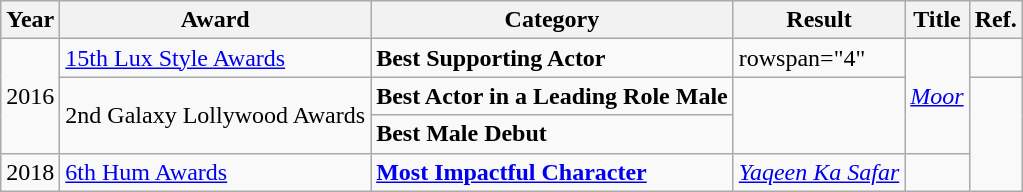<table class="wikitable">
<tr>
<th>Year</th>
<th>Award</th>
<th>Category</th>
<th>Result</th>
<th>Title</th>
<th>Ref.</th>
</tr>
<tr>
<td rowspan="3">2016</td>
<td><a href='#'>15th Lux Style Awards</a></td>
<td><strong>Best Supporting Actor</strong></td>
<td>rowspan="4"</td>
<td rowspan="3"><em><a href='#'>Moor</a></em></td>
<td></td>
</tr>
<tr>
<td rowspan="2">2nd Galaxy Lollywood Awards</td>
<td><strong>Best Actor in a Leading Role Male</strong></td>
<td rowspan="2"></td>
</tr>
<tr>
<td><strong>Best Male Debut</strong></td>
</tr>
<tr>
<td>2018</td>
<td><a href='#'>6th Hum Awards</a></td>
<td><a href='#'><strong>Most Impactful Character</strong></a></td>
<td><em><a href='#'>Yaqeen Ka Safar</a></em></td>
<td></td>
</tr>
</table>
